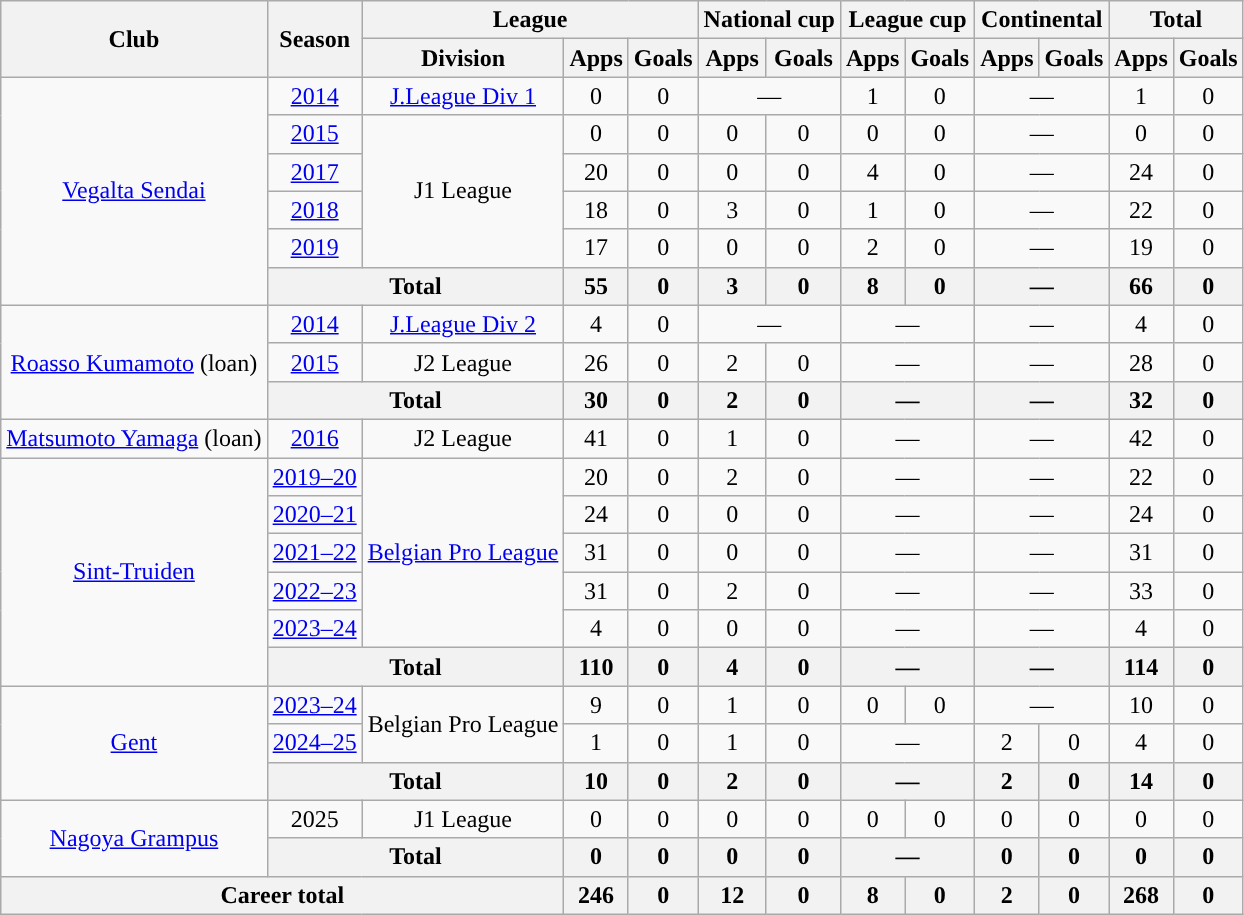<table class="wikitable" style="text-align:center">
<tr>
<th rowspan="2">Club</th>
<th rowspan="2">Season</th>
<th colspan="3">League</th>
<th colspan="2">National cup</th>
<th colspan="2">League cup</th>
<th colspan="2">Continental</th>
<th colspan="2">Total</th>
</tr>
<tr>
<th>Division</th>
<th>Apps</th>
<th>Goals</th>
<th>Apps</th>
<th>Goals</th>
<th>Apps</th>
<th>Goals</th>
<th>Apps</th>
<th>Goals</th>
<th>Apps</th>
<th>Goals</th>
</tr>
<tr>
<td rowspan="6"><a href='#'>Vegalta Sendai</a></td>
<td><a href='#'>2014</a></td>
<td><a href='#'>J.League Div 1</a></td>
<td>0</td>
<td>0</td>
<td colspan="2">—</td>
<td>1</td>
<td>0</td>
<td colspan="2">—</td>
<td>1</td>
<td>0</td>
</tr>
<tr>
<td><a href='#'>2015</a></td>
<td rowspan="4">J1 League</td>
<td>0</td>
<td>0</td>
<td>0</td>
<td>0</td>
<td>0</td>
<td>0</td>
<td colspan="2">—</td>
<td>0</td>
<td>0</td>
</tr>
<tr>
<td><a href='#'>2017</a></td>
<td>20</td>
<td>0</td>
<td>0</td>
<td>0</td>
<td>4</td>
<td>0</td>
<td colspan="2">—</td>
<td>24</td>
<td>0</td>
</tr>
<tr>
<td><a href='#'>2018</a></td>
<td>18</td>
<td>0</td>
<td>3</td>
<td>0</td>
<td>1</td>
<td>0</td>
<td colspan="2">—</td>
<td>22</td>
<td>0</td>
</tr>
<tr>
<td><a href='#'>2019</a></td>
<td>17</td>
<td>0</td>
<td>0</td>
<td>0</td>
<td>2</td>
<td>0</td>
<td colspan="2">—</td>
<td>19</td>
<td>0</td>
</tr>
<tr>
<th colspan="2">Total</th>
<th>55</th>
<th>0</th>
<th>3</th>
<th>0</th>
<th>8</th>
<th>0</th>
<th colspan="2">—</th>
<th>66</th>
<th>0</th>
</tr>
<tr>
<td rowspan="3"><a href='#'>Roasso Kumamoto</a> (loan)</td>
<td><a href='#'>2014</a></td>
<td><a href='#'>J.League Div 2</a></td>
<td>4</td>
<td>0</td>
<td colspan="2">—</td>
<td colspan="2">—</td>
<td colspan="2">—</td>
<td>4</td>
<td>0</td>
</tr>
<tr>
<td><a href='#'>2015</a></td>
<td>J2 League</td>
<td>26</td>
<td>0</td>
<td>2</td>
<td>0</td>
<td colspan="2">—</td>
<td colspan="2">—</td>
<td>28</td>
<td>0</td>
</tr>
<tr>
<th colspan="2">Total</th>
<th>30</th>
<th>0</th>
<th>2</th>
<th>0</th>
<th colspan="2">—</th>
<th colspan="2">—</th>
<th>32</th>
<th>0</th>
</tr>
<tr>
<td><a href='#'>Matsumoto Yamaga</a> (loan)</td>
<td><a href='#'>2016</a></td>
<td>J2 League</td>
<td>41</td>
<td>0</td>
<td>1</td>
<td>0</td>
<td colspan="2">—</td>
<td colspan="2">—</td>
<td>42</td>
<td>0</td>
</tr>
<tr>
<td rowspan="6"><a href='#'>Sint-Truiden</a></td>
<td><a href='#'>2019–20</a></td>
<td rowspan="5"><a href='#'>Belgian Pro League</a></td>
<td>20</td>
<td>0</td>
<td>2</td>
<td>0</td>
<td colspan="2">—</td>
<td colspan="2">—</td>
<td>22</td>
<td>0</td>
</tr>
<tr>
<td><a href='#'>2020–21</a></td>
<td>24</td>
<td>0</td>
<td>0</td>
<td>0</td>
<td colspan="2">—</td>
<td colspan="2">—</td>
<td>24</td>
<td>0</td>
</tr>
<tr>
<td><a href='#'>2021–22</a></td>
<td>31</td>
<td>0</td>
<td>0</td>
<td>0</td>
<td colspan="2">—</td>
<td colspan="2">—</td>
<td>31</td>
<td>0</td>
</tr>
<tr>
<td><a href='#'>2022–23</a></td>
<td>31</td>
<td>0</td>
<td>2</td>
<td>0</td>
<td colspan="2">—</td>
<td colspan="2">—</td>
<td>33</td>
<td>0</td>
</tr>
<tr>
<td><a href='#'>2023–24</a></td>
<td>4</td>
<td>0</td>
<td>0</td>
<td>0</td>
<td colspan="2">—</td>
<td colspan="2">—</td>
<td>4</td>
<td>0</td>
</tr>
<tr>
<th colspan="2">Total</th>
<th>110</th>
<th>0</th>
<th>4</th>
<th>0</th>
<th colspan="2">—</th>
<th colspan="2">—</th>
<th>114</th>
<th>0</th>
</tr>
<tr>
<td rowspan="3"><a href='#'>Gent</a></td>
<td><a href='#'>2023–24</a></td>
<td rowspan='2"'>Belgian Pro League</td>
<td>9</td>
<td>0</td>
<td>1</td>
<td>0</td>
<td>0</td>
<td>0</td>
<td colspan="2">—</td>
<td>10</td>
<td>0</td>
</tr>
<tr>
<td><a href='#'>2024–25</a></td>
<td>1</td>
<td>0</td>
<td>1</td>
<td>0</td>
<td colspan="2">—</td>
<td>2</td>
<td>0</td>
<td>4</td>
<td>0</td>
</tr>
<tr>
<th colspan="2">Total</th>
<th>10</th>
<th>0</th>
<th>2</th>
<th>0</th>
<th colspan="2">—</th>
<th>2</th>
<th>0</th>
<th>14</th>
<th>0</th>
</tr>
<tr>
<td rowspan="2"><a href='#'>Nagoya Grampus</a></td>
<td>2025</td>
<td>J1 League</td>
<td>0</td>
<td>0</td>
<td>0</td>
<td>0</td>
<td>0</td>
<td>0</td>
<td>0</td>
<td>0</td>
<td>0</td>
<td>0</td>
</tr>
<tr>
<th colspan="2">Total</th>
<th>0</th>
<th>0</th>
<th>0</th>
<th>0</th>
<th colspan="2">—</th>
<th>0</th>
<th>0</th>
<th>0</th>
<th>0</th>
</tr>
<tr>
<th colspan="3">Career total</th>
<th>246</th>
<th>0</th>
<th>12</th>
<th>0</th>
<th>8</th>
<th>0</th>
<th>2</th>
<th>0</th>
<th>268</th>
<th>0</th>
</tr>
</table>
